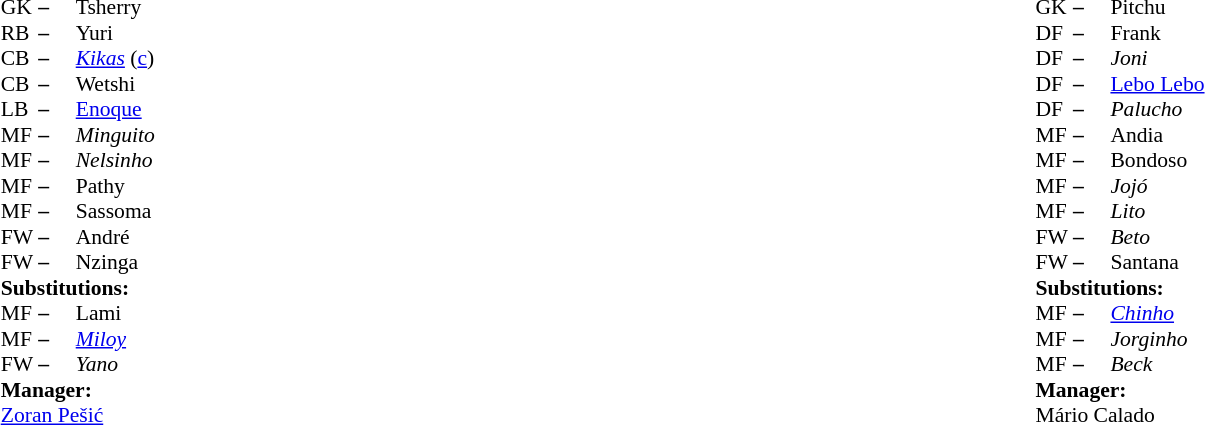<table width="100%">
<tr>
<td valign="top" width="40%"><br><table style="font-size:90%;" cellspacing="0" cellpadding="0" align="center">
<tr>
<th width=25></th>
<th width=25></th>
</tr>
<tr>
<td>GK</td>
<td><strong>–</strong></td>
<td> Tsherry</td>
</tr>
<tr>
<td>RB</td>
<td><strong>–</strong></td>
<td> Yuri</td>
</tr>
<tr>
<td>CB</td>
<td><strong>–</strong></td>
<td> <em><a href='#'>Kikas</a></em> (<a href='#'>c</a>)</td>
</tr>
<tr>
<td>CB</td>
<td><strong>–</strong></td>
<td> Wetshi</td>
<td></td>
</tr>
<tr>
<td>LB</td>
<td><strong>–</strong></td>
<td> <a href='#'>Enoque</a></td>
</tr>
<tr>
<td>MF</td>
<td><strong>–</strong></td>
<td> <em>Minguito</em></td>
<td></td>
<td></td>
</tr>
<tr>
<td>MF</td>
<td><strong>–</strong></td>
<td> <em>Nelsinho</em></td>
<td></td>
</tr>
<tr>
<td>MF</td>
<td><strong>–</strong></td>
<td> Pathy</td>
</tr>
<tr>
<td>MF</td>
<td><strong>–</strong></td>
<td> Sassoma</td>
</tr>
<tr>
<td>FW</td>
<td><strong>–</strong></td>
<td> André</td>
<td></td>
<td></td>
</tr>
<tr>
<td>FW</td>
<td><strong>–</strong></td>
<td> Nzinga</td>
</tr>
<tr>
<td colspan=3><strong>Substitutions:</strong></td>
</tr>
<tr>
<td>MF</td>
<td><strong>–</strong></td>
<td> Lami</td>
<td></td>
<td></td>
</tr>
<tr>
<td>MF</td>
<td><strong>–</strong></td>
<td> <em><a href='#'>Miloy</a></em></td>
<td></td>
<td></td>
</tr>
<tr>
<td>FW</td>
<td><strong>–</strong></td>
<td> <em>Yano</em></td>
<td></td>
<td></td>
</tr>
<tr>
<td colspan=3><strong>Manager:</strong></td>
</tr>
<tr>
<td colspan=3> <a href='#'>Zoran Pešić</a></td>
</tr>
</table>
</td>
<td valign="top"></td>
<td valign="top" width="50%"><br><table style="font-size:90%;" cellspacing="0" cellpadding="0" align="center">
<tr>
<th width=25></th>
<th width=25></th>
</tr>
<tr>
<td>GK</td>
<td><strong>–</strong></td>
<td> Pitchu</td>
</tr>
<tr>
<td>DF</td>
<td><strong>–</strong></td>
<td> Frank</td>
</tr>
<tr>
<td>DF</td>
<td><strong>–</strong></td>
<td> <em>Joni</em></td>
</tr>
<tr>
<td>DF</td>
<td><strong>–</strong></td>
<td> <a href='#'>Lebo Lebo</a></td>
<td></td>
</tr>
<tr>
<td>DF</td>
<td><strong>–</strong></td>
<td> <em>Palucho</em></td>
</tr>
<tr>
<td>MF</td>
<td><strong>–</strong></td>
<td> Andia</td>
<td></td>
<td></td>
</tr>
<tr>
<td>MF</td>
<td><strong>–</strong></td>
<td> Bondoso</td>
</tr>
<tr>
<td>MF</td>
<td><strong>–</strong></td>
<td> <em>Jojó</em></td>
</tr>
<tr>
<td>MF</td>
<td><strong>–</strong></td>
<td> <em>Lito</em></td>
<td></td>
<td></td>
</tr>
<tr>
<td>FW</td>
<td><strong>–</strong></td>
<td> <em>Beto</em></td>
<td></td>
<td></td>
</tr>
<tr>
<td>FW</td>
<td><strong>–</strong></td>
<td> Santana</td>
</tr>
<tr>
<td colspan=3><strong>Substitutions:</strong></td>
</tr>
<tr>
<td>MF</td>
<td><strong>–</strong></td>
<td> <em><a href='#'>Chinho</a></em></td>
<td></td>
<td></td>
</tr>
<tr>
<td>MF</td>
<td><strong>–</strong></td>
<td> <em>Jorginho</em></td>
<td></td>
<td></td>
</tr>
<tr>
<td>MF</td>
<td><strong>–</strong></td>
<td> <em>Beck</em></td>
<td></td>
<td></td>
</tr>
<tr>
<td colspan=3><strong>Manager:</strong></td>
</tr>
<tr>
<td colspan=3> Mário Calado</td>
</tr>
</table>
</td>
</tr>
</table>
